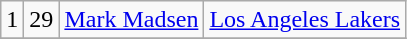<table class="wikitable">
<tr align="center" bgcolor="">
<td>1</td>
<td>29</td>
<td><a href='#'>Mark Madsen</a></td>
<td><a href='#'>Los Angeles Lakers</a></td>
</tr>
<tr align="center" bgcolor="">
</tr>
</table>
